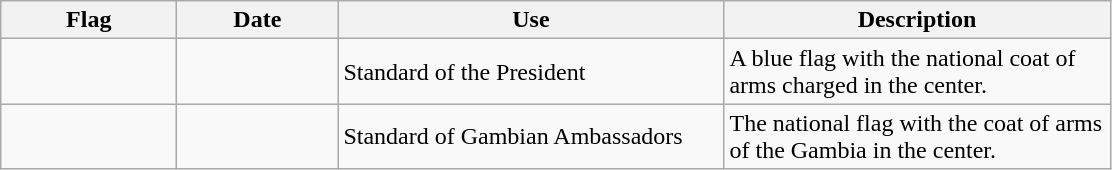<table class="wikitable">
<tr>
<th style="width:110px;">Flag</th>
<th style="width:100px;">Date</th>
<th style="width:250px;">Use</th>
<th style="width:250px;">Description</th>
</tr>
<tr>
<td></td>
<td></td>
<td>Standard of the President</td>
<td>A blue flag with the national coat of arms charged in the center.</td>
</tr>
<tr>
<td></td>
<td></td>
<td>Standard of Gambian Ambassadors</td>
<td>The national flag with the coat of arms of the Gambia in the center.</td>
</tr>
</table>
